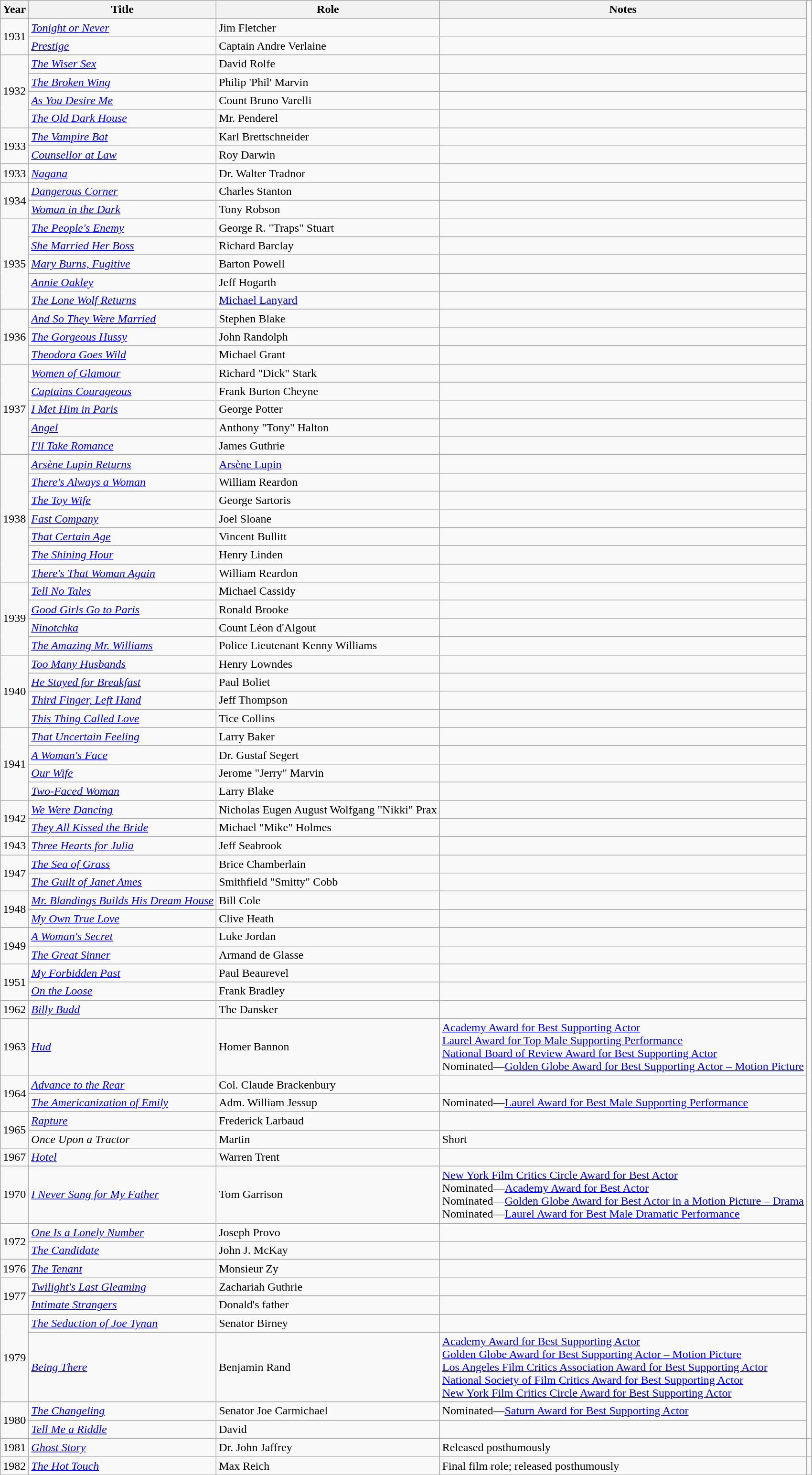<table class="wikitable" style="font-size: 100%;">
<tr>
<th>Year</th>
<th>Title</th>
<th>Role</th>
<th>Notes</th>
</tr>
<tr>
<td rowspan="2">1931</td>
<td><em><a href='#'>Tonight or Never</a></em></td>
<td>Jim Fletcher</td>
<td></td>
</tr>
<tr>
<td><em><a href='#'>Prestige</a></em></td>
<td>Captain Andre Verlaine</td>
<td></td>
</tr>
<tr>
<td rowspan="4">1932</td>
<td><em><a href='#'>The Wiser Sex</a></em></td>
<td>David Rolfe</td>
<td></td>
</tr>
<tr>
<td><em><a href='#'>The Broken Wing</a></em></td>
<td>Philip 'Phil' Marvin</td>
<td></td>
</tr>
<tr>
<td><em><a href='#'>As You Desire Me</a></em></td>
<td>Count Bruno Varelli</td>
<td></td>
</tr>
<tr>
<td><em><a href='#'>The Old Dark House</a></em></td>
<td>Mr. Penderel</td>
<td></td>
</tr>
<tr>
<td rowspan="2">1933</td>
<td><em><a href='#'>The Vampire Bat</a></em></td>
<td>Karl Brettschneider</td>
<td></td>
</tr>
<tr>
<td><em><a href='#'>Counsellor at Law</a></em></td>
<td>Roy Darwin</td>
<td></td>
</tr>
<tr>
<td>1933</td>
<td><em><a href='#'>Nagana</a></em></td>
<td>Dr. Walter Tradnor</td>
<td></td>
</tr>
<tr>
<td rowspan="2">1934</td>
<td><em><a href='#'>Dangerous Corner</a></em></td>
<td>Charles Stanton</td>
<td></td>
</tr>
<tr>
<td><em><a href='#'>Woman in the Dark</a></em></td>
<td>Tony Robson</td>
<td></td>
</tr>
<tr>
<td rowspan="5">1935</td>
<td><em><a href='#'>The People's Enemy</a></em></td>
<td>George R. "Traps" Stuart</td>
<td></td>
</tr>
<tr>
<td><em><a href='#'>She Married Her Boss</a></em></td>
<td>Richard Barclay</td>
<td></td>
</tr>
<tr>
<td><em><a href='#'>Mary Burns, Fugitive</a></em></td>
<td>Barton Powell</td>
<td></td>
</tr>
<tr>
<td><em><a href='#'>Annie Oakley</a></em></td>
<td>Jeff Hogarth</td>
<td></td>
</tr>
<tr>
<td><em><a href='#'>The Lone Wolf Returns</a></em></td>
<td><a href='#'>Michael Lanyard</a></td>
<td></td>
</tr>
<tr>
<td rowspan="3">1936</td>
<td><em><a href='#'>And So They Were Married</a></em></td>
<td>Stephen Blake</td>
<td></td>
</tr>
<tr>
<td><em><a href='#'>The Gorgeous Hussy</a></em></td>
<td>John Randolph</td>
<td></td>
</tr>
<tr>
<td><em><a href='#'>Theodora Goes Wild</a></em></td>
<td>Michael Grant</td>
<td></td>
</tr>
<tr>
<td rowspan="5">1937</td>
<td><em><a href='#'>Women of Glamour</a></em></td>
<td>Richard "Dick" Stark</td>
<td></td>
</tr>
<tr>
<td><em><a href='#'>Captains Courageous</a></em></td>
<td>Frank Burton Cheyne</td>
<td></td>
</tr>
<tr>
<td><em><a href='#'>I Met Him in Paris</a></em></td>
<td>George Potter</td>
<td></td>
</tr>
<tr>
<td><em><a href='#'>Angel</a></em></td>
<td>Anthony "Tony" Halton</td>
<td></td>
</tr>
<tr>
<td><em><a href='#'>I'll Take Romance</a></em></td>
<td>James Guthrie</td>
<td></td>
</tr>
<tr>
<td rowspan="7">1938</td>
<td><em><a href='#'>Arsène Lupin Returns</a></em></td>
<td><a href='#'>Arsène Lupin</a></td>
<td></td>
</tr>
<tr>
<td><em><a href='#'>There's Always a Woman</a></em></td>
<td>William Reardon</td>
<td></td>
</tr>
<tr>
<td><em><a href='#'>The Toy Wife</a></em></td>
<td>George Sartoris</td>
<td></td>
</tr>
<tr>
<td><em><a href='#'>Fast Company</a></em></td>
<td>Joel Sloane</td>
<td></td>
</tr>
<tr>
<td><em><a href='#'>That Certain Age</a></em></td>
<td>Vincent Bullitt</td>
<td></td>
</tr>
<tr>
<td><em><a href='#'>The Shining Hour</a></em></td>
<td>Henry Linden</td>
<td></td>
</tr>
<tr>
<td><em><a href='#'>There's That Woman Again</a></em></td>
<td>William Reardon</td>
<td></td>
</tr>
<tr>
<td rowspan="4">1939</td>
<td><em><a href='#'>Tell No Tales</a></em></td>
<td>Michael Cassidy</td>
<td></td>
</tr>
<tr>
<td><em><a href='#'>Good Girls Go to Paris</a></em></td>
<td>Ronald Brooke</td>
<td></td>
</tr>
<tr>
<td><em><a href='#'>Ninotchka</a></em></td>
<td>Count Léon d'Algout</td>
<td></td>
</tr>
<tr>
<td><em><a href='#'>The Amazing Mr. Williams</a></em></td>
<td>Police Lieutenant Kenny Williams</td>
<td></td>
</tr>
<tr>
<td rowspan="4">1940</td>
<td><em><a href='#'>Too Many Husbands</a></em></td>
<td>Henry Lowndes</td>
<td></td>
</tr>
<tr>
<td><em><a href='#'>He Stayed for Breakfast</a></em></td>
<td>Paul Boliet</td>
<td></td>
</tr>
<tr>
<td><em><a href='#'>Third Finger, Left Hand</a></em></td>
<td>Jeff Thompson</td>
<td></td>
</tr>
<tr>
<td><em><a href='#'>This Thing Called Love</a></em></td>
<td>Tice Collins</td>
<td></td>
</tr>
<tr>
<td rowspan="4">1941</td>
<td><em><a href='#'>That Uncertain Feeling</a></em></td>
<td>Larry Baker</td>
<td></td>
</tr>
<tr>
<td><em><a href='#'>A Woman's Face</a></em></td>
<td>Dr. Gustaf Segert</td>
<td></td>
</tr>
<tr>
<td><em><a href='#'>Our Wife</a></em></td>
<td>Jerome "Jerry" Marvin</td>
<td></td>
</tr>
<tr>
<td><em><a href='#'>Two-Faced Woman</a></em></td>
<td>Larry Blake</td>
<td></td>
</tr>
<tr>
<td rowspan="2">1942</td>
<td><em><a href='#'>We Were Dancing</a></em></td>
<td>Nicholas Eugen August Wolfgang "Nikki" Prax</td>
<td></td>
</tr>
<tr>
<td><em><a href='#'>They All Kissed the Bride</a></em></td>
<td>Michael "Mike" Holmes</td>
<td></td>
</tr>
<tr>
<td>1943</td>
<td><em><a href='#'>Three Hearts for Julia</a></em></td>
<td>Jeff Seabrook</td>
<td></td>
</tr>
<tr>
<td rowspan="2">1947</td>
<td><em><a href='#'>The Sea of Grass</a></em></td>
<td>Brice Chamberlain</td>
<td></td>
</tr>
<tr>
<td><em><a href='#'>The Guilt of Janet Ames</a></em></td>
<td>Smithfield "Smitty" Cobb</td>
<td></td>
</tr>
<tr>
<td rowspan="2">1948</td>
<td><em><a href='#'>Mr. Blandings Builds His Dream House</a></em></td>
<td>Bill Cole</td>
<td></td>
</tr>
<tr>
<td><em><a href='#'>My Own True Love</a></em></td>
<td>Clive Heath</td>
<td></td>
</tr>
<tr>
<td rowspan="2">1949</td>
<td><em><a href='#'>A Woman's Secret</a></em></td>
<td>Luke Jordan</td>
<td></td>
</tr>
<tr>
<td><em><a href='#'>The Great Sinner</a></em></td>
<td>Armand de Glasse</td>
<td></td>
</tr>
<tr>
<td rowspan="2">1951</td>
<td><em><a href='#'>My Forbidden Past</a></em></td>
<td>Paul Beaurevel</td>
<td></td>
</tr>
<tr>
<td><em><a href='#'>On the Loose</a></em></td>
<td>Frank Bradley</td>
<td></td>
</tr>
<tr>
<td>1962</td>
<td><em><a href='#'>Billy Budd</a></em></td>
<td>The Dansker</td>
<td></td>
</tr>
<tr>
<td>1963</td>
<td><em><a href='#'>Hud</a></em></td>
<td>Homer Bannon</td>
<td><a href='#'>Academy Award for Best Supporting Actor</a> <br> <a href='#'>Laurel Award for Top Male Supporting Performance</a> <br> <a href='#'>National Board of Review Award for Best Supporting Actor</a> <br> Nominated—<a href='#'>Golden Globe Award for Best Supporting Actor – Motion Picture</a></td>
</tr>
<tr>
<td rowspan="2">1964</td>
<td><em><a href='#'>Advance to the Rear</a></em></td>
<td>Col. Claude Brackenbury</td>
<td></td>
</tr>
<tr>
<td><em><a href='#'>The Americanization of Emily</a></em></td>
<td>Adm. William Jessup</td>
<td>Nominated—<a href='#'>Laurel Award for Best Male Supporting Performance</a></td>
</tr>
<tr>
<td rowspan="2">1965</td>
<td><em><a href='#'>Rapture</a></em></td>
<td>Frederick Larbaud</td>
<td></td>
</tr>
<tr>
<td><em>Once Upon a Tractor</em></td>
<td>Martin</td>
<td>Short</td>
</tr>
<tr>
<td>1967</td>
<td><em><a href='#'>Hotel</a></em></td>
<td>Warren Trent</td>
<td></td>
</tr>
<tr>
<td>1970</td>
<td><em><a href='#'>I Never Sang for My Father</a></em></td>
<td>Tom Garrison</td>
<td><a href='#'>New York Film Critics Circle Award for Best Actor</a>  <br> Nominated—<a href='#'>Academy Award for Best Actor</a> <br> Nominated—<a href='#'>Golden Globe Award for Best Actor in a Motion Picture – Drama</a> <br> Nominated—<a href='#'>Laurel Award for Best Male Dramatic Performance</a></td>
</tr>
<tr>
<td rowspan="2">1972</td>
<td><em><a href='#'>One Is a Lonely Number</a></em></td>
<td>Joseph Provo</td>
<td></td>
</tr>
<tr>
<td><em><a href='#'>The Candidate</a></em></td>
<td>John J. McKay</td>
<td></td>
</tr>
<tr>
<td>1976</td>
<td><em><a href='#'>The Tenant</a></em></td>
<td>Monsieur Zy</td>
<td></td>
</tr>
<tr>
<td rowspan="2">1977</td>
<td><em><a href='#'>Twilight's Last Gleaming</a></em></td>
<td>Zachariah Guthrie</td>
<td></td>
</tr>
<tr>
<td><em><a href='#'>Intimate Strangers</a></em></td>
<td>Donald's father</td>
<td></td>
</tr>
<tr>
<td rowspan="2">1979</td>
<td><em><a href='#'>The Seduction of Joe Tynan</a></em></td>
<td>Senator Birney</td>
<td></td>
</tr>
<tr>
<td><em><a href='#'>Being There</a></em></td>
<td>Benjamin Rand</td>
<td><a href='#'>Academy Award for Best Supporting Actor</a> <br> <a href='#'>Golden Globe Award for Best Supporting Actor – Motion Picture</a> <br> <a href='#'>Los Angeles Film Critics Association Award for Best Supporting Actor</a> <br> <a href='#'>National Society of Film Critics Award for Best Supporting Actor</a>  <br> <a href='#'>New York Film Critics Circle Award for Best Supporting Actor</a></td>
</tr>
<tr>
<td rowspan="2">1980</td>
<td><em><a href='#'>The Changeling</a></em></td>
<td>Senator Joe Carmichael</td>
<td>Nominated—<a href='#'>Saturn Award for Best Supporting Actor</a></td>
</tr>
<tr>
<td><em><a href='#'>Tell Me a Riddle</a></em></td>
<td>David</td>
<td></td>
</tr>
<tr>
<td>1981</td>
<td><em><a href='#'>Ghost Story</a></em></td>
<td>Dr. John Jaffrey</td>
<td>Released posthumously</td>
<td></td>
</tr>
<tr>
<td>1982</td>
<td><em><a href='#'>The Hot Touch</a></em></td>
<td>Max Reich</td>
<td>Final film role; released posthumously</td>
<td></td>
</tr>
</table>
